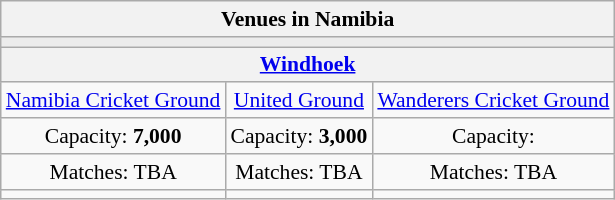<table class="wikitable" style="text-align:center;font-size:90%">
<tr>
<th colspan="3">Venues in Namibia</th>
</tr>
<tr>
<td style="background:#ececec;color:#2C2C2C;vertical-align:middle;" colspan="3"></td>
</tr>
<tr>
<th colspan=3><a href='#'>Windhoek</a></th>
</tr>
<tr>
<td><a href='#'>Namibia Cricket Ground</a></td>
<td><a href='#'>United Ground</a></td>
<td><a href='#'>Wanderers Cricket Ground</a></td>
</tr>
<tr>
<td>Capacity: <strong>7,000</strong></td>
<td>Capacity: <strong>3,000</strong></td>
<td>Capacity:</td>
</tr>
<tr>
<td>Matches: TBA</td>
<td>Matches: TBA</td>
<td>Matches: TBA</td>
</tr>
<tr>
<td></td>
<td></td>
<td></td>
</tr>
</table>
